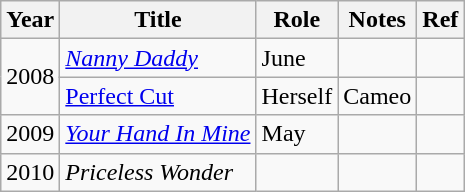<table class="wikitable">
<tr>
<th>Year</th>
<th>Title</th>
<th>Role</th>
<th>Notes</th>
<th>Ref</th>
</tr>
<tr>
<td rowspan="2">2008</td>
<td><em><a href='#'>Nanny Daddy</a></em></td>
<td>June</td>
<td></td>
<td></td>
</tr>
<tr>
<td><a href='#'>Perfect Cut</a></td>
<td>Herself</td>
<td>Cameo</td>
<td></td>
</tr>
<tr>
<td>2009</td>
<td><em><a href='#'>Your Hand In Mine</a></em></td>
<td>May</td>
<td></td>
<td></td>
</tr>
<tr>
<td>2010</td>
<td><em>Priceless Wonder</em></td>
<td></td>
<td></td>
<td></td>
</tr>
</table>
